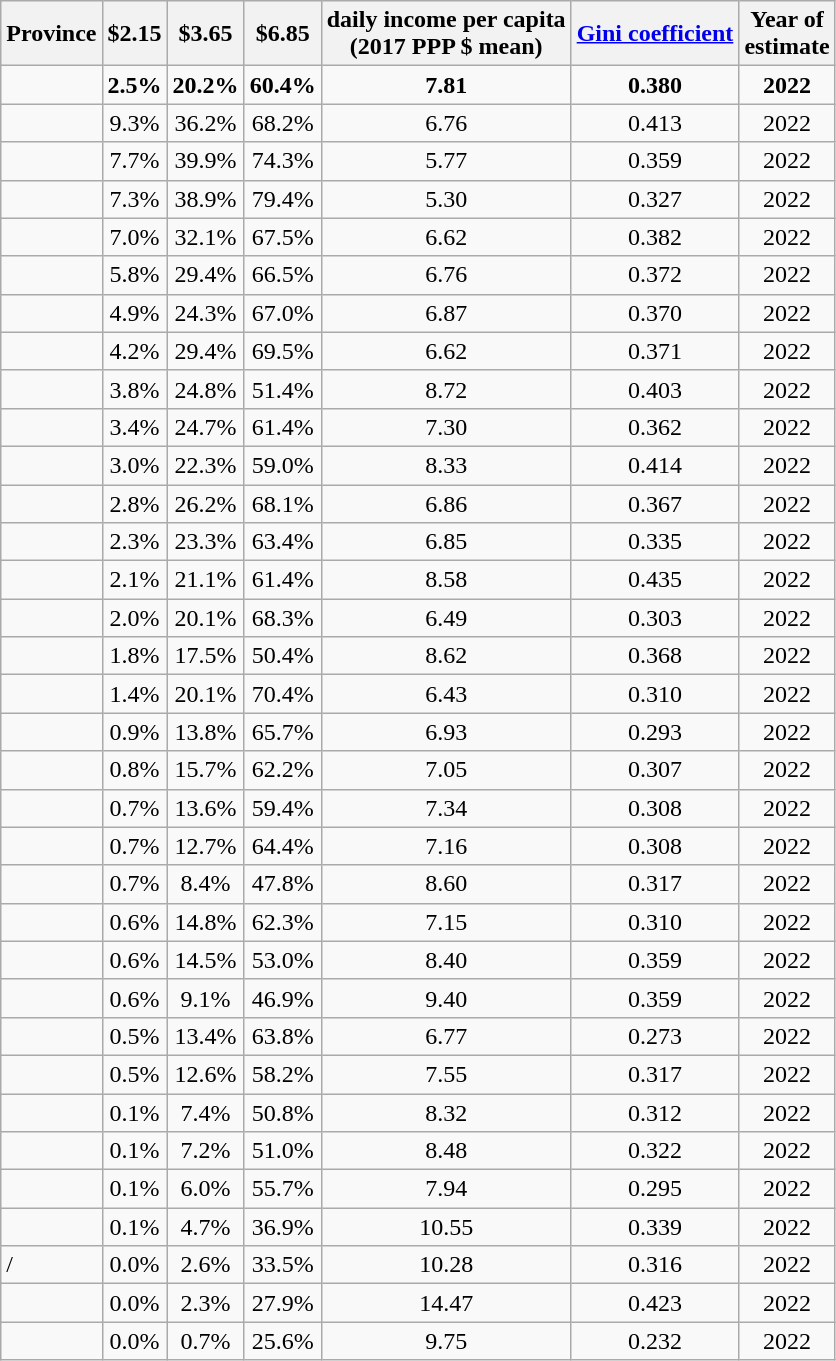<table class="wikitable sortable sticky-header static-row-numbers sort-under" style="text-align:center;">
<tr>
<th data-sort-type="text">Province</th>
<th data-sort-type="number">$2.15</th>
<th data-sort-type="number">$3.65</th>
<th data-sort-type="number">$6.85</th>
<th>daily income per capita<br>(2017 PPP $ mean)</th>
<th><a href='#'>Gini coefficient</a></th>
<th data-sort-type="number">Year of<br>estimate</th>
</tr>
<tr class="sorttop static-row-header" style="font-weight: bold;">
<td></td>
<td>2.5%</td>
<td>20.2%</td>
<td>60.4%</td>
<td>7.81</td>
<td>0.380</td>
<td>2022</td>
</tr>
<tr>
<td style="text-align:left;"></td>
<td>9.3%</td>
<td>36.2%</td>
<td>68.2%</td>
<td>6.76</td>
<td>0.413</td>
<td>2022</td>
</tr>
<tr>
<td style="text-align:left;"></td>
<td>7.7%</td>
<td>39.9%</td>
<td>74.3%</td>
<td>5.77</td>
<td>0.359</td>
<td>2022</td>
</tr>
<tr>
<td style="text-align:left;"></td>
<td>7.3%</td>
<td>38.9%</td>
<td>79.4%</td>
<td>5.30</td>
<td>0.327</td>
<td>2022</td>
</tr>
<tr>
<td style="text-align:left;"></td>
<td>7.0%</td>
<td>32.1%</td>
<td>67.5%</td>
<td>6.62</td>
<td>0.382</td>
<td>2022</td>
</tr>
<tr>
<td style="text-align:left;"></td>
<td>5.8%</td>
<td>29.4%</td>
<td>66.5%</td>
<td>6.76</td>
<td>0.372</td>
<td>2022</td>
</tr>
<tr>
<td style="text-align:left;"></td>
<td>4.9%</td>
<td>24.3%</td>
<td>67.0%</td>
<td>6.87</td>
<td>0.370</td>
<td>2022</td>
</tr>
<tr>
<td style="text-align:left;"></td>
<td>4.2%</td>
<td>29.4%</td>
<td>69.5%</td>
<td>6.62</td>
<td>0.371</td>
<td>2022</td>
</tr>
<tr>
<td style="text-align:left;"></td>
<td>3.8%</td>
<td>24.8%</td>
<td>51.4%</td>
<td>8.72</td>
<td>0.403</td>
<td>2022</td>
</tr>
<tr>
<td style="text-align:left;"></td>
<td>3.4%</td>
<td>24.7%</td>
<td>61.4%</td>
<td>7.30</td>
<td>0.362</td>
<td>2022</td>
</tr>
<tr>
<td style="text-align:left;"></td>
<td>3.0%</td>
<td>22.3%</td>
<td>59.0%</td>
<td>8.33</td>
<td>0.414</td>
<td>2022</td>
</tr>
<tr>
<td style="text-align:left;"></td>
<td>2.8%</td>
<td>26.2%</td>
<td>68.1%</td>
<td>6.86</td>
<td>0.367</td>
<td>2022</td>
</tr>
<tr>
<td style="text-align:left;"></td>
<td>2.3%</td>
<td>23.3%</td>
<td>63.4%</td>
<td>6.85</td>
<td>0.335</td>
<td>2022</td>
</tr>
<tr>
<td style="text-align:left;"></td>
<td>2.1%</td>
<td>21.1%</td>
<td>61.4%</td>
<td>8.58</td>
<td>0.435</td>
<td>2022</td>
</tr>
<tr>
<td style="text-align:left;"></td>
<td>2.0%</td>
<td>20.1%</td>
<td>68.3%</td>
<td>6.49</td>
<td>0.303</td>
<td>2022</td>
</tr>
<tr>
<td style="text-align:left;"></td>
<td>1.8%</td>
<td>17.5%</td>
<td>50.4%</td>
<td>8.62</td>
<td>0.368</td>
<td>2022</td>
</tr>
<tr>
<td style="text-align:left;"></td>
<td>1.4%</td>
<td>20.1%</td>
<td>70.4%</td>
<td>6.43</td>
<td>0.310</td>
<td>2022</td>
</tr>
<tr>
<td style="text-align:left;"></td>
<td>0.9%</td>
<td>13.8%</td>
<td>65.7%</td>
<td>6.93</td>
<td>0.293</td>
<td>2022</td>
</tr>
<tr>
<td style="text-align:left;"></td>
<td>0.8%</td>
<td>15.7%</td>
<td>62.2%</td>
<td>7.05</td>
<td>0.307</td>
<td>2022</td>
</tr>
<tr>
<td style="text-align:left;"></td>
<td>0.7%</td>
<td>13.6%</td>
<td>59.4%</td>
<td>7.34</td>
<td>0.308</td>
<td>2022</td>
</tr>
<tr>
<td style="text-align:left;"></td>
<td>0.7%</td>
<td>12.7%</td>
<td>64.4%</td>
<td>7.16</td>
<td>0.308</td>
<td>2022</td>
</tr>
<tr>
<td style="text-align:left;"></td>
<td>0.7%</td>
<td>8.4%</td>
<td>47.8%</td>
<td>8.60</td>
<td>0.317</td>
<td>2022</td>
</tr>
<tr>
<td style="text-align:left;"></td>
<td>0.6%</td>
<td>14.8%</td>
<td>62.3%</td>
<td>7.15</td>
<td>0.310</td>
<td>2022</td>
</tr>
<tr>
<td style="text-align:left;"></td>
<td>0.6%</td>
<td>14.5%</td>
<td>53.0%</td>
<td>8.40</td>
<td>0.359</td>
<td>2022</td>
</tr>
<tr>
<td style="text-align:left;"></td>
<td>0.6%</td>
<td>9.1%</td>
<td>46.9%</td>
<td>9.40</td>
<td>0.359</td>
<td>2022</td>
</tr>
<tr>
<td style="text-align:left;"></td>
<td>0.5%</td>
<td>13.4%</td>
<td>63.8%</td>
<td>6.77</td>
<td>0.273</td>
<td>2022</td>
</tr>
<tr>
<td style="text-align:left;"></td>
<td>0.5%</td>
<td>12.6%</td>
<td>58.2%</td>
<td>7.55</td>
<td>0.317</td>
<td>2022</td>
</tr>
<tr>
<td style="text-align:left;"></td>
<td>0.1%</td>
<td>7.4%</td>
<td>50.8%</td>
<td>8.32</td>
<td>0.312</td>
<td>2022</td>
</tr>
<tr>
<td style="text-align:left;"></td>
<td>0.1%</td>
<td>7.2%</td>
<td>51.0%</td>
<td>8.48</td>
<td>0.322</td>
<td>2022</td>
</tr>
<tr>
<td style="text-align:left;"></td>
<td>0.1%</td>
<td>6.0%</td>
<td>55.7%</td>
<td>7.94</td>
<td>0.295</td>
<td>2022</td>
</tr>
<tr>
<td style="text-align:left;"></td>
<td>0.1%</td>
<td>4.7%</td>
<td>36.9%</td>
<td>10.55</td>
<td>0.339</td>
<td>2022</td>
</tr>
<tr>
<td style="text-align:left;">/</td>
<td>0.0%</td>
<td>2.6%</td>
<td>33.5%</td>
<td>10.28</td>
<td>0.316</td>
<td>2022</td>
</tr>
<tr>
<td style="text-align:left;"></td>
<td>0.0%</td>
<td>2.3%</td>
<td>27.9%</td>
<td>14.47</td>
<td>0.423</td>
<td>2022</td>
</tr>
<tr>
<td style="text-align:left;"></td>
<td>0.0%</td>
<td>0.7%</td>
<td>25.6%</td>
<td>9.75</td>
<td>0.232</td>
<td>2022</td>
</tr>
</table>
